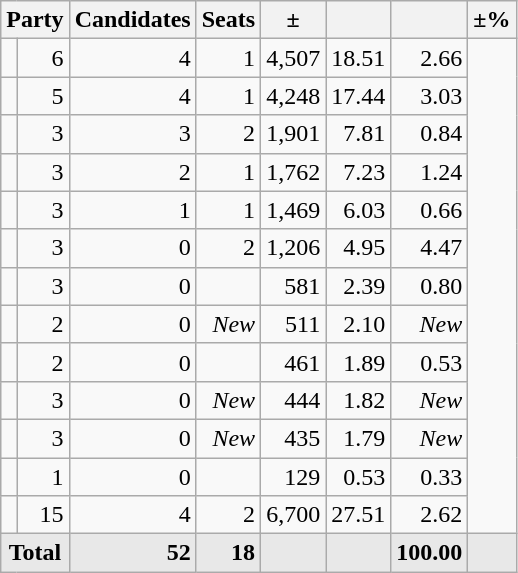<table class=wikitable>
<tr>
<th colspan=2 align=center>Party</th>
<th>Candidates</th>
<th>Seats</th>
<th>±</th>
<th></th>
<th></th>
<th>±%</th>
</tr>
<tr>
<td></td>
<td align=right>6</td>
<td align=right>4</td>
<td align=right>1</td>
<td align=right>4,507</td>
<td align=right>18.51</td>
<td align=right>2.66</td>
</tr>
<tr>
<td></td>
<td align=right>5</td>
<td align=right>4</td>
<td align=right>1</td>
<td align=right>4,248</td>
<td align=right>17.44</td>
<td align=right>3.03</td>
</tr>
<tr>
<td></td>
<td align=right>3</td>
<td align=right>3</td>
<td align=right>2</td>
<td align=right>1,901</td>
<td align=right>7.81</td>
<td align=right>0.84</td>
</tr>
<tr>
<td></td>
<td align=right>3</td>
<td align=right>2</td>
<td align=right>1</td>
<td align=right>1,762</td>
<td align=right>7.23</td>
<td align=right>1.24</td>
</tr>
<tr>
<td></td>
<td align=right>3</td>
<td align=right>1</td>
<td align=right>1</td>
<td align=right>1,469</td>
<td align=right>6.03</td>
<td align=right>0.66</td>
</tr>
<tr>
<td></td>
<td align=right>3</td>
<td align=right>0</td>
<td align=right>2</td>
<td align=right>1,206</td>
<td align=right>4.95</td>
<td align=right>4.47</td>
</tr>
<tr>
<td></td>
<td align=right>3</td>
<td align=right>0</td>
<td align=right></td>
<td align=right>581</td>
<td align=right>2.39</td>
<td align=right>0.80</td>
</tr>
<tr>
<td></td>
<td align=right>2</td>
<td align=right>0</td>
<td align=right><em>New</em></td>
<td align=right>511</td>
<td align=right>2.10</td>
<td align=right><em>New</em></td>
</tr>
<tr>
<td></td>
<td align=right>2</td>
<td align=right>0</td>
<td align=right></td>
<td align=right>461</td>
<td align=right>1.89</td>
<td align=right>0.53</td>
</tr>
<tr>
<td></td>
<td align=right>3</td>
<td align=right>0</td>
<td align=right><em>New</em></td>
<td align=right>444</td>
<td align=right>1.82</td>
<td align=right><em>New</em></td>
</tr>
<tr>
<td></td>
<td align=right>3</td>
<td align=right>0</td>
<td align=right><em>New</em></td>
<td align=right>435</td>
<td align=right>1.79</td>
<td align=right><em>New</em></td>
</tr>
<tr>
<td></td>
<td align=right>1</td>
<td align=right>0</td>
<td align=right></td>
<td align=right>129</td>
<td align=right>0.53</td>
<td align=right>0.33</td>
</tr>
<tr>
<td></td>
<td align=right>15</td>
<td align=right>4</td>
<td align=right>2</td>
<td align=right>6,700</td>
<td align=right>27.51</td>
<td align=right>2.62</td>
</tr>
<tr style="font-weight:bold; background:rgb(232,232,232);">
<td colspan=2 align=center>Total</td>
<td align=right>52</td>
<td align=right>18</td>
<td align=center></td>
<td align=right></td>
<td align=center>100.00</td>
<td></td>
</tr>
</table>
